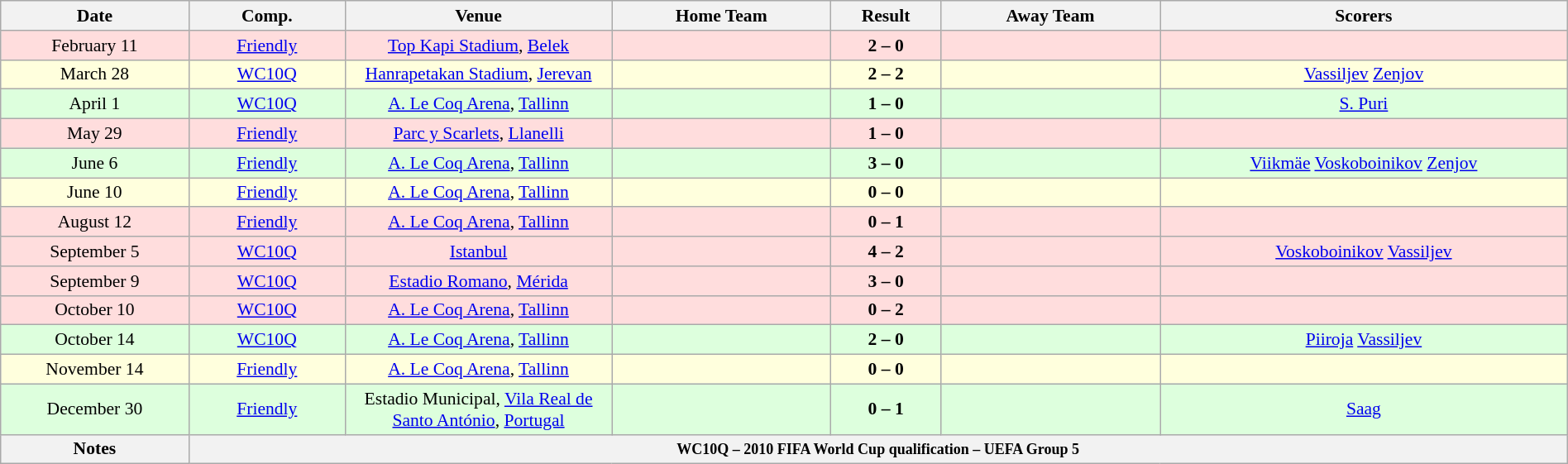<table class="wikitable collapsible collapsed" width=100% style="font-size: 90%">
<tr>
<th width=12%>Date</th>
<th width=10%>Comp.</th>
<th width=17%>Venue</th>
<th width=14%>Home Team</th>
<th width=7%>Result</th>
<th width=14%>Away Team</th>
<th width=26%>Scorers</th>
</tr>
<tr bgcolor="#ffdddd" align="center">
<td>February 11</td>
<td><a href='#'>Friendly</a></td>
<td><a href='#'>Top Kapi Stadium</a>, <a href='#'>Belek</a></td>
<td align="left"></td>
<td><strong>2 – 0</strong></td>
<td align="left"></td>
<td></td>
</tr>
<tr bgcolor="#ffffdd" align="center">
<td>March 28</td>
<td><a href='#'>WC10Q</a></td>
<td><a href='#'>Hanrapetakan Stadium</a>, <a href='#'>Jerevan</a></td>
<td align="left"></td>
<td><strong>2 – 2</strong></td>
<td align="left"></td>
<td><a href='#'>Vassiljev</a>  <a href='#'>Zenjov</a> </td>
</tr>
<tr bgcolor="#ddffdd" align="center">
<td>April 1</td>
<td><a href='#'>WC10Q</a></td>
<td><a href='#'>A. Le Coq Arena</a>, <a href='#'>Tallinn</a></td>
<td align="left"></td>
<td><strong>1 – 0</strong></td>
<td align="left"></td>
<td><a href='#'>S. Puri</a> </td>
</tr>
<tr bgcolor="#ffdddd" align="center">
<td>May 29</td>
<td><a href='#'>Friendly</a></td>
<td><a href='#'>Parc y Scarlets</a>, <a href='#'>Llanelli</a></td>
<td align="left"></td>
<td><strong>1 – 0</strong></td>
<td align="left"></td>
<td></td>
</tr>
<tr bgcolor="#ddffdd" align="center">
<td>June 6</td>
<td><a href='#'>Friendly</a></td>
<td><a href='#'>A. Le Coq Arena</a>, <a href='#'>Tallinn</a></td>
<td align="left"></td>
<td><strong>3 – 0</strong></td>
<td align="left"></td>
<td><a href='#'>Viikmäe</a>  <a href='#'>Voskoboinikov</a>  <a href='#'>Zenjov</a> </td>
</tr>
<tr bgcolor="#ffffdd" align="center">
<td>June 10</td>
<td><a href='#'>Friendly</a></td>
<td><a href='#'>A. Le Coq Arena</a>, <a href='#'>Tallinn</a></td>
<td align="left"></td>
<td><strong>0 – 0</strong></td>
<td align="left"></td>
<td></td>
</tr>
<tr bgcolor="#ffdddd" align="center">
<td>August 12</td>
<td><a href='#'>Friendly</a></td>
<td><a href='#'>A. Le Coq Arena</a>, <a href='#'>Tallinn</a></td>
<td align="left"></td>
<td><strong>0 – 1</strong></td>
<td align="left"></td>
<td></td>
</tr>
<tr bgcolor="#ffdddd" align="center">
<td>September 5</td>
<td><a href='#'>WC10Q</a></td>
<td><a href='#'>Istanbul</a></td>
<td align="left"></td>
<td><strong>4 – 2</strong></td>
<td align="left"></td>
<td><a href='#'>Voskoboinikov</a>  <a href='#'>Vassiljev</a> </td>
</tr>
<tr bgcolor="#ffdddd" align="center">
<td>September 9</td>
<td><a href='#'>WC10Q</a></td>
<td><a href='#'>Estadio Romano</a>, <a href='#'>Mérida</a></td>
<td align="left"></td>
<td><strong>3 – 0</strong></td>
<td align="left"></td>
<td></td>
</tr>
<tr bgcolor="#ffdddd" align="center">
<td>October 10</td>
<td><a href='#'>WC10Q</a></td>
<td><a href='#'>A. Le Coq Arena</a>, <a href='#'>Tallinn</a></td>
<td align="left"></td>
<td><strong>0 – 2</strong></td>
<td align="left"></td>
<td></td>
</tr>
<tr bgcolor="#ddffdd" align="center">
<td>October 14</td>
<td><a href='#'>WC10Q</a></td>
<td><a href='#'>A. Le Coq Arena</a>, <a href='#'>Tallinn</a></td>
<td align="left"></td>
<td><strong>2 – 0</strong></td>
<td align="left"></td>
<td><a href='#'>Piiroja</a>  <a href='#'>Vassiljev</a> </td>
</tr>
<tr bgcolor="#ffffdd" align="center">
<td>November 14</td>
<td><a href='#'>Friendly</a></td>
<td><a href='#'>A. Le Coq Arena</a>, <a href='#'>Tallinn</a></td>
<td align="left"></td>
<td><strong>0 – 0</strong></td>
<td align="left"></td>
<td></td>
</tr>
<tr bgcolor="#ddffdd" align="center">
<td>December 30</td>
<td><a href='#'>Friendly</a></td>
<td>Estadio Municipal, <a href='#'>Vila Real de Santo António</a>, <a href='#'>Portugal</a></td>
<td align="left"></td>
<td><strong>0 – 1</strong></td>
<td align="left"></td>
<td><a href='#'>Saag</a> </td>
</tr>
<tr>
<th>Notes</th>
<th colspan="7"><small>WC10Q – 2010 FIFA World Cup qualification – UEFA Group 5</small></th>
</tr>
</table>
